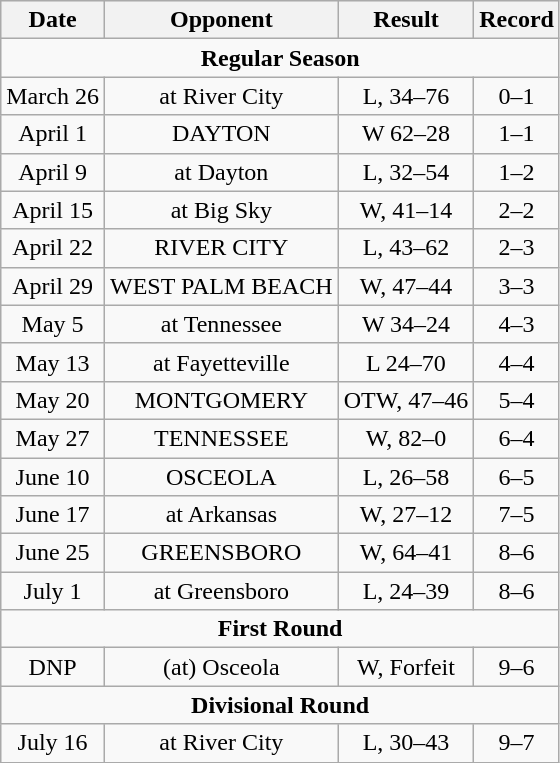<table class="wikitable" style="text-align:center">
<tr bgcolor="#efefef">
<th>Date</th>
<th>Opponent</th>
<th>Result</th>
<th>Record</th>
</tr>
<tr>
<td colspan="6" align="center"><strong>Regular Season</strong></td>
</tr>
<tr>
<td>March 26</td>
<td>at River City</td>
<td>L, 34–76</td>
<td>0–1</td>
</tr>
<tr>
<td>April 1</td>
<td>DAYTON</td>
<td>W 62–28</td>
<td>1–1</td>
</tr>
<tr>
<td>April 9</td>
<td>at Dayton</td>
<td>L, 32–54</td>
<td>1–2</td>
</tr>
<tr>
<td>April 15</td>
<td>at Big Sky</td>
<td>W, 41–14</td>
<td>2–2</td>
</tr>
<tr>
<td>April 22</td>
<td>RIVER CITY</td>
<td>L, 43–62</td>
<td>2–3</td>
</tr>
<tr>
<td>April 29</td>
<td>WEST PALM BEACH</td>
<td>W, 47–44</td>
<td>3–3</td>
</tr>
<tr>
<td>May 5</td>
<td>at Tennessee</td>
<td>W 34–24</td>
<td>4–3</td>
</tr>
<tr>
<td>May 13</td>
<td>at Fayetteville</td>
<td>L 24–70</td>
<td>4–4</td>
</tr>
<tr>
<td>May 20</td>
<td>MONTGOMERY</td>
<td>OTW, 47–46</td>
<td>5–4</td>
</tr>
<tr>
<td>May 27</td>
<td>TENNESSEE</td>
<td>W, 82–0</td>
<td>6–4</td>
</tr>
<tr>
<td>June 10</td>
<td>OSCEOLA</td>
<td>L, 26–58</td>
<td>6–5</td>
</tr>
<tr>
<td>June 17</td>
<td>at Arkansas</td>
<td>W, 27–12</td>
<td>7–5</td>
</tr>
<tr>
<td>June 25</td>
<td>GREENSBORO</td>
<td>W, 64–41</td>
<td>8–6</td>
</tr>
<tr>
<td>July 1</td>
<td>at Greensboro</td>
<td>L, 24–39</td>
<td>8–6</td>
</tr>
<tr>
<td colspan="6" align="center"><strong>First Round</strong></td>
</tr>
<tr>
<td>DNP</td>
<td>(at) Osceola</td>
<td>W, Forfeit</td>
<td>9–6</td>
</tr>
<tr>
<td colspan="6" align="center"><strong>Divisional Round</strong></td>
</tr>
<tr>
<td>July 16</td>
<td>at River City</td>
<td>L, 30–43</td>
<td>9–7</td>
</tr>
</table>
